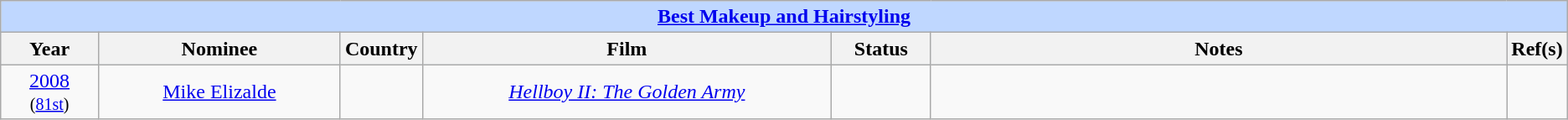<table class="wikitable" style="text-align: center">
<tr style="background:#bfd7ff;">
<td colspan="7" style="text-align:center;"><strong><a href='#'>Best Makeup and Hairstyling</a></strong></td>
</tr>
<tr style="background:#ebf5ff;">
<th style="width:75px;">Year</th>
<th style="width:200px;">Nominee</th>
<th style="width:50px;">Country</th>
<th style="width:350px;">Film</th>
<th style="width:75px;">Status</th>
<th style="width:500px;">Notes</th>
<th width="3">Ref(s)</th>
</tr>
<tr>
<td style="text-align: center"><a href='#'>2008</a><br><small>(<a href='#'>81st</a>)</small></td>
<td><a href='#'>Mike Elizalde</a></td>
<td></td>
<td><em><a href='#'>Hellboy II: The Golden Army</a></em></td>
<td></td>
<td></td>
<td style="text-align: center"></td>
</tr>
</table>
